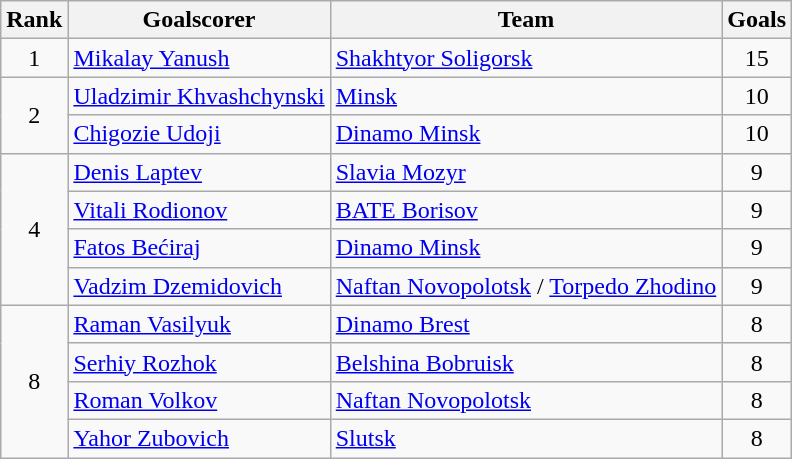<table class="wikitable">
<tr>
<th>Rank</th>
<th>Goalscorer</th>
<th>Team</th>
<th>Goals</th>
</tr>
<tr>
<td align="center">1</td>
<td> <a href='#'>Mikalay Yanush</a></td>
<td><a href='#'>Shakhtyor Soligorsk</a></td>
<td align="center">15</td>
</tr>
<tr>
<td align="center" rowspan="2">2</td>
<td> <a href='#'>Uladzimir Khvashchynski</a></td>
<td><a href='#'>Minsk</a></td>
<td align="center">10</td>
</tr>
<tr>
<td> <a href='#'>Chigozie Udoji</a></td>
<td><a href='#'>Dinamo Minsk</a></td>
<td align="center">10</td>
</tr>
<tr>
<td align="center" rowspan="4">4</td>
<td> <a href='#'>Denis Laptev</a></td>
<td><a href='#'>Slavia Mozyr</a></td>
<td align="center">9</td>
</tr>
<tr>
<td> <a href='#'>Vitali Rodionov</a></td>
<td><a href='#'>BATE Borisov</a></td>
<td align="center">9</td>
</tr>
<tr>
<td> <a href='#'>Fatos Bećiraj</a></td>
<td><a href='#'>Dinamo Minsk</a></td>
<td align="center">9</td>
</tr>
<tr>
<td> <a href='#'>Vadzim Dzemidovich</a></td>
<td><a href='#'>Naftan Novopolotsk</a> / <a href='#'>Torpedo Zhodino</a></td>
<td align="center">9</td>
</tr>
<tr>
<td align="center" rowspan="4">8</td>
<td> <a href='#'>Raman Vasilyuk</a></td>
<td><a href='#'>Dinamo Brest</a></td>
<td align="center">8</td>
</tr>
<tr>
<td> <a href='#'>Serhiy Rozhok</a></td>
<td><a href='#'>Belshina Bobruisk</a></td>
<td align="center">8</td>
</tr>
<tr>
<td> <a href='#'>Roman Volkov</a></td>
<td><a href='#'>Naftan Novopolotsk</a></td>
<td align="center">8</td>
</tr>
<tr>
<td> <a href='#'>Yahor Zubovich</a></td>
<td><a href='#'>Slutsk</a></td>
<td align="center">8</td>
</tr>
</table>
